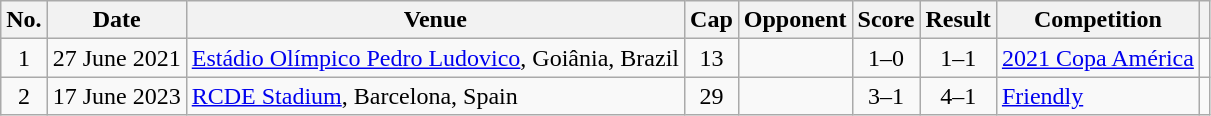<table class="wikitable sortable">
<tr>
<th scope=col>No.</th>
<th scope=col>Date</th>
<th scope=col>Venue</th>
<th scope=col>Cap</th>
<th scope=col>Opponent</th>
<th scope=col>Score</th>
<th scope=col>Result</th>
<th scope=col>Competition</th>
<th scope=col class=unsortable></th>
</tr>
<tr>
<td align=center>1</td>
<td>27 June 2021</td>
<td><a href='#'>Estádio Olímpico Pedro Ludovico</a>, Goiânia, Brazil</td>
<td align=center>13</td>
<td></td>
<td align=center>1–0</td>
<td align=center>1–1</td>
<td><a href='#'>2021 Copa América</a></td>
<td align=center></td>
</tr>
<tr>
<td align=center>2</td>
<td>17 June 2023</td>
<td><a href='#'>RCDE Stadium</a>, Barcelona, Spain</td>
<td align=center>29</td>
<td></td>
<td align=center>3–1</td>
<td align=center>4–1</td>
<td><a href='#'>Friendly</a></td>
<td align=center></td>
</tr>
</table>
